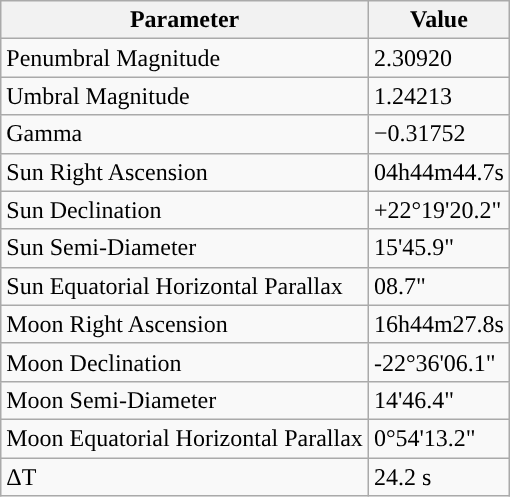<table class="wikitable">
<tr>
<th>Parameter</th>
<th>Value</th>
</tr>
<tr>
<td>Penumbral Magnitude</td>
<td>2.30920</td>
</tr>
<tr>
<td>Umbral Magnitude</td>
<td>1.24213</td>
</tr>
<tr>
<td>Gamma</td>
<td>−0.31752</td>
</tr>
<tr>
<td>Sun Right Ascension</td>
<td>04h44m44.7s</td>
</tr>
<tr>
<td>Sun Declination</td>
<td>+22°19'20.2"</td>
</tr>
<tr>
<td>Sun Semi-Diameter</td>
<td>15'45.9"</td>
</tr>
<tr>
<td>Sun Equatorial Horizontal Parallax</td>
<td>08.7"</td>
</tr>
<tr>
<td>Moon Right Ascension</td>
<td>16h44m27.8s</td>
</tr>
<tr>
<td>Moon Declination</td>
<td>-22°36'06.1"</td>
</tr>
<tr>
<td>Moon Semi-Diameter</td>
<td>14'46.4"</td>
</tr>
<tr>
<td>Moon Equatorial Horizontal Parallax</td>
<td>0°54'13.2"</td>
</tr>
<tr>
<td>ΔT</td>
<td>24.2 s</td>
</tr>
</table>
